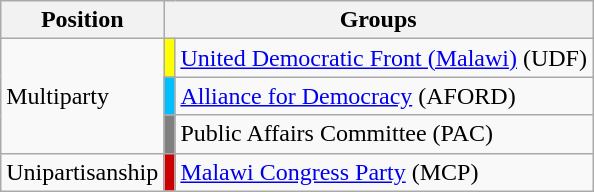<table class="wikitable">
<tr>
<th>Position</th>
<th colspan=2>Groups</th>
</tr>
<tr>
<td rowspan=3>Multiparty</td>
<td bgcolor=#FFFF00></td>
<td><a href='#'>United Democratic Front (Malawi)</a> (UDF)</td>
</tr>
<tr>
<td bgcolor=#00BFFF></td>
<td><a href='#'>Alliance for Democracy</a> (AFORD)</td>
</tr>
<tr>
<td bgcolor=#808080></td>
<td>Public Affairs Committee (PAC)</td>
</tr>
<tr>
<td>Unipartisanship</td>
<td bgcolor=#CC0000></td>
<td><a href='#'>Malawi Congress Party</a> (MCP)</td>
</tr>
</table>
